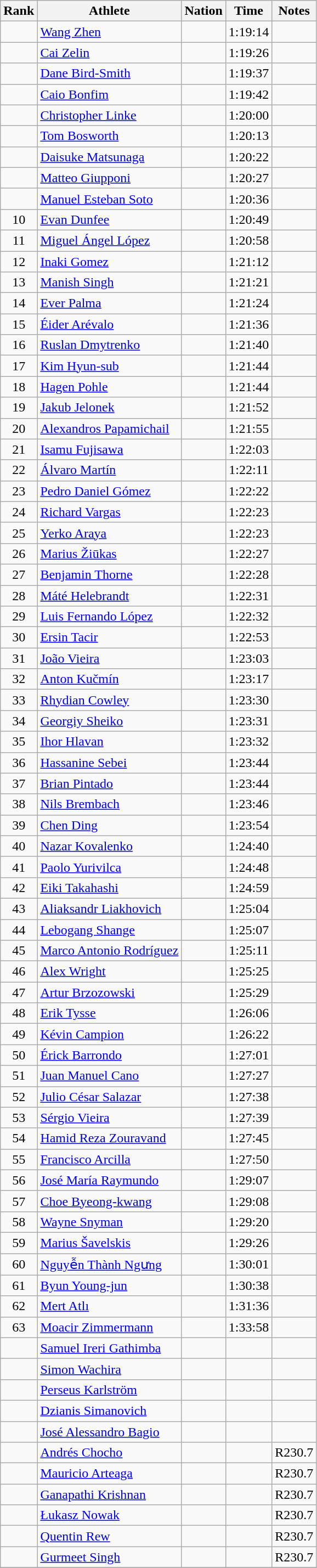<table class="wikitable sortable" style="text-align:center">
<tr>
<th>Rank</th>
<th>Athlete</th>
<th>Nation</th>
<th>Time</th>
<th>Notes</th>
</tr>
<tr>
<td></td>
<td align=left><a href='#'>Wang Zhen</a></td>
<td align=left></td>
<td>1:19:14</td>
<td></td>
</tr>
<tr>
<td></td>
<td align=left><a href='#'>Cai Zelin</a></td>
<td align=left></td>
<td>1:19:26</td>
<td></td>
</tr>
<tr>
<td></td>
<td align=left><a href='#'>Dane Bird-Smith</a></td>
<td align=left></td>
<td>1:19:37</td>
<td></td>
</tr>
<tr>
<td></td>
<td align=left><a href='#'>Caio Bonfim</a></td>
<td align=left></td>
<td>1:19:42</td>
<td></td>
</tr>
<tr>
<td></td>
<td align=left><a href='#'>Christopher Linke</a></td>
<td align=left></td>
<td>1:20:00</td>
<td></td>
</tr>
<tr>
<td></td>
<td align=left><a href='#'>Tom Bosworth</a></td>
<td align=left></td>
<td>1:20:13</td>
<td></td>
</tr>
<tr>
<td></td>
<td align=left><a href='#'>Daisuke Matsunaga</a></td>
<td align=left></td>
<td>1:20:22</td>
<td></td>
</tr>
<tr>
<td></td>
<td align=left><a href='#'>Matteo Giupponi</a></td>
<td align=left></td>
<td>1:20:27</td>
<td></td>
</tr>
<tr>
<td></td>
<td align=left><a href='#'>Manuel Esteban Soto</a></td>
<td align=left></td>
<td>1:20:36</td>
<td></td>
</tr>
<tr>
<td>10</td>
<td align=left><a href='#'>Evan Dunfee</a></td>
<td align=left></td>
<td>1:20:49</td>
<td></td>
</tr>
<tr>
<td>11</td>
<td align=left><a href='#'>Miguel Ángel López</a></td>
<td align=left></td>
<td>1:20:58</td>
<td></td>
</tr>
<tr>
<td>12</td>
<td align=left><a href='#'>Inaki Gomez</a></td>
<td align=left></td>
<td>1:21:12</td>
<td></td>
</tr>
<tr>
<td>13</td>
<td align=left><a href='#'>Manish Singh</a></td>
<td align=left></td>
<td>1:21:21</td>
<td></td>
</tr>
<tr>
<td>14</td>
<td align=left><a href='#'>Ever Palma</a></td>
<td align=left></td>
<td>1:21:24</td>
<td></td>
</tr>
<tr>
<td>15</td>
<td align=left><a href='#'>Éider Arévalo</a></td>
<td align=left></td>
<td>1:21:36</td>
<td></td>
</tr>
<tr>
<td>16</td>
<td align=left><a href='#'>Ruslan Dmytrenko</a></td>
<td align=left></td>
<td>1:21:40</td>
<td></td>
</tr>
<tr>
<td>17</td>
<td align=left><a href='#'>Kim Hyun-sub</a></td>
<td align=left></td>
<td>1:21:44</td>
<td></td>
</tr>
<tr>
<td>18</td>
<td align=left><a href='#'>Hagen Pohle</a></td>
<td align=left></td>
<td>1:21:44</td>
<td></td>
</tr>
<tr>
<td>19</td>
<td align=left><a href='#'>Jakub Jelonek</a></td>
<td align=left></td>
<td>1:21:52</td>
<td></td>
</tr>
<tr>
<td>20</td>
<td align=left><a href='#'>Alexandros Papamichail</a></td>
<td align=left></td>
<td>1:21:55</td>
<td></td>
</tr>
<tr>
<td>21</td>
<td align=left><a href='#'>Isamu Fujisawa</a></td>
<td align=left></td>
<td>1:22:03</td>
<td></td>
</tr>
<tr>
<td>22</td>
<td align=left><a href='#'>Álvaro Martín</a></td>
<td align=left></td>
<td>1:22:11</td>
<td></td>
</tr>
<tr>
<td>23</td>
<td align=left><a href='#'>Pedro Daniel Gómez</a></td>
<td align=left></td>
<td>1:22:22</td>
<td></td>
</tr>
<tr>
<td>24</td>
<td align=left><a href='#'>Richard Vargas</a></td>
<td align=left></td>
<td>1:22:23</td>
<td></td>
</tr>
<tr>
<td>25</td>
<td align=left><a href='#'>Yerko Araya</a></td>
<td align=left></td>
<td>1:22:23</td>
<td></td>
</tr>
<tr>
<td>26</td>
<td align=left><a href='#'>Marius Žiūkas</a></td>
<td align=left></td>
<td>1:22:27</td>
<td></td>
</tr>
<tr>
<td>27</td>
<td align=left><a href='#'>Benjamin Thorne</a></td>
<td align=left></td>
<td>1:22:28</td>
<td></td>
</tr>
<tr>
<td>28</td>
<td align=left><a href='#'>Máté Helebrandt</a></td>
<td align=left></td>
<td>1:22:31</td>
<td></td>
</tr>
<tr>
<td>29</td>
<td align=left><a href='#'>Luis Fernando López</a></td>
<td align=left></td>
<td>1:22:32</td>
<td></td>
</tr>
<tr>
<td>30</td>
<td align=left><a href='#'>Ersin Tacir</a></td>
<td align=left></td>
<td>1:22:53</td>
<td></td>
</tr>
<tr>
<td>31</td>
<td align=left><a href='#'>João Vieira</a></td>
<td align=left></td>
<td>1:23:03</td>
<td></td>
</tr>
<tr>
<td>32</td>
<td align=left><a href='#'>Anton Kučmín</a></td>
<td align=left></td>
<td>1:23:17</td>
<td></td>
</tr>
<tr>
<td>33</td>
<td align=left><a href='#'>Rhydian Cowley</a></td>
<td align=left></td>
<td>1:23:30</td>
<td></td>
</tr>
<tr>
<td>34</td>
<td align=left><a href='#'>Georgiy Sheiko</a></td>
<td align=left></td>
<td>1:23:31</td>
<td></td>
</tr>
<tr>
<td>35</td>
<td align=left><a href='#'>Ihor Hlavan</a></td>
<td align=left></td>
<td>1:23:32</td>
<td></td>
</tr>
<tr>
<td>36</td>
<td align=left><a href='#'>Hassanine Sebei</a></td>
<td align=left></td>
<td>1:23:44</td>
<td></td>
</tr>
<tr>
<td>37</td>
<td align=left><a href='#'>Brian Pintado</a></td>
<td align=left></td>
<td>1:23:44</td>
<td></td>
</tr>
<tr>
<td>38</td>
<td align=left><a href='#'>Nils Brembach</a></td>
<td align=left></td>
<td>1:23:46</td>
<td></td>
</tr>
<tr>
<td>39</td>
<td align=left><a href='#'>Chen Ding</a></td>
<td align=left></td>
<td>1:23:54</td>
<td></td>
</tr>
<tr>
<td>40</td>
<td align=left><a href='#'>Nazar Kovalenko</a></td>
<td align=left></td>
<td>1:24:40</td>
<td></td>
</tr>
<tr>
<td>41</td>
<td align=left><a href='#'>Paolo Yurivilca</a></td>
<td align=left></td>
<td>1:24:48</td>
<td></td>
</tr>
<tr>
<td>42</td>
<td align=left><a href='#'>Eiki Takahashi</a></td>
<td align=left></td>
<td>1:24:59</td>
<td></td>
</tr>
<tr>
<td>43</td>
<td align=left><a href='#'>Aliaksandr Liakhovich</a></td>
<td align=left></td>
<td>1:25:04</td>
<td></td>
</tr>
<tr>
<td>44</td>
<td align=left><a href='#'>Lebogang Shange</a></td>
<td align=left></td>
<td>1:25:07</td>
<td></td>
</tr>
<tr>
<td>45</td>
<td align=left><a href='#'>Marco Antonio Rodríguez</a></td>
<td align=left></td>
<td>1:25:11</td>
<td></td>
</tr>
<tr>
<td>46</td>
<td align=left><a href='#'>Alex Wright</a></td>
<td align=left></td>
<td>1:25:25</td>
<td></td>
</tr>
<tr>
<td>47</td>
<td align=left><a href='#'>Artur Brzozowski</a></td>
<td align=left></td>
<td>1:25:29</td>
<td></td>
</tr>
<tr>
<td>48</td>
<td align=left><a href='#'>Erik Tysse</a></td>
<td align=left></td>
<td>1:26:06</td>
<td></td>
</tr>
<tr>
<td>49</td>
<td align=left><a href='#'>Kévin Campion</a></td>
<td align=left></td>
<td>1:26:22</td>
<td></td>
</tr>
<tr>
<td>50</td>
<td align=left><a href='#'>Érick Barrondo</a></td>
<td align=left></td>
<td>1:27:01</td>
<td></td>
</tr>
<tr>
<td>51</td>
<td align=left><a href='#'>Juan Manuel Cano</a></td>
<td align=left></td>
<td>1:27:27</td>
<td></td>
</tr>
<tr>
<td>52</td>
<td align=left><a href='#'>Julio César Salazar</a></td>
<td align=left></td>
<td>1:27:38</td>
<td></td>
</tr>
<tr>
<td>53</td>
<td align=left><a href='#'>Sérgio Vieira</a></td>
<td align=left></td>
<td>1:27:39</td>
<td></td>
</tr>
<tr>
<td>54</td>
<td align=left><a href='#'>Hamid Reza Zouravand</a></td>
<td align=left></td>
<td>1:27:45</td>
<td></td>
</tr>
<tr>
<td>55</td>
<td align=left><a href='#'>Francisco Arcilla</a></td>
<td align=left></td>
<td>1:27:50</td>
<td></td>
</tr>
<tr>
<td>56</td>
<td align=left><a href='#'>José María Raymundo</a></td>
<td align=left></td>
<td>1:29:07</td>
<td></td>
</tr>
<tr>
<td>57</td>
<td align=left><a href='#'>Choe Byeong-kwang</a></td>
<td align=left></td>
<td>1:29:08</td>
<td></td>
</tr>
<tr>
<td>58</td>
<td align=left><a href='#'>Wayne Snyman</a></td>
<td align=left></td>
<td>1:29:20</td>
<td></td>
</tr>
<tr>
<td>59</td>
<td align=left><a href='#'>Marius Šavelskis</a></td>
<td align=left></td>
<td>1:29:26</td>
<td></td>
</tr>
<tr>
<td>60</td>
<td align=left><a href='#'>Nguyễn Thành Ngưng</a></td>
<td align=left></td>
<td>1:30:01</td>
<td></td>
</tr>
<tr>
<td>61</td>
<td align=left><a href='#'>Byun Young-jun</a></td>
<td align=left></td>
<td>1:30:38</td>
<td></td>
</tr>
<tr>
<td>62</td>
<td align=left><a href='#'>Mert Atlı</a></td>
<td align=left></td>
<td>1:31:36</td>
<td></td>
</tr>
<tr>
<td>63</td>
<td align=left><a href='#'>Moacir Zimmermann</a></td>
<td align=left></td>
<td>1:33:58</td>
<td></td>
</tr>
<tr>
<td></td>
<td align=left><a href='#'>Samuel Ireri Gathimba</a></td>
<td align=left></td>
<td></td>
<td></td>
</tr>
<tr>
<td></td>
<td align=left><a href='#'>Simon Wachira</a></td>
<td align=left></td>
<td></td>
<td></td>
</tr>
<tr>
<td></td>
<td align=left><a href='#'>Perseus Karlström</a></td>
<td align=left></td>
<td></td>
<td></td>
</tr>
<tr>
<td></td>
<td align=left><a href='#'>Dzianis Simanovich</a></td>
<td align=left></td>
<td></td>
<td></td>
</tr>
<tr>
<td></td>
<td align=left><a href='#'>José Alessandro Bagio</a></td>
<td align=left></td>
<td></td>
<td></td>
</tr>
<tr>
<td></td>
<td align=left><a href='#'>Andrés Chocho</a></td>
<td align=left></td>
<td></td>
<td>R230.7</td>
</tr>
<tr>
<td></td>
<td align=left><a href='#'>Mauricio Arteaga</a></td>
<td align=left></td>
<td></td>
<td>R230.7</td>
</tr>
<tr>
<td></td>
<td align=left><a href='#'>Ganapathi Krishnan</a></td>
<td align=left></td>
<td></td>
<td>R230.7</td>
</tr>
<tr>
<td></td>
<td align=left><a href='#'>Łukasz Nowak</a></td>
<td align=left></td>
<td></td>
<td>R230.7</td>
</tr>
<tr>
<td></td>
<td align=left><a href='#'>Quentin Rew</a></td>
<td align=left></td>
<td></td>
<td>R230.7</td>
</tr>
<tr>
<td></td>
<td align=left><a href='#'>Gurmeet Singh</a></td>
<td align=left></td>
<td></td>
<td>R230.7</td>
</tr>
<tr>
</tr>
</table>
